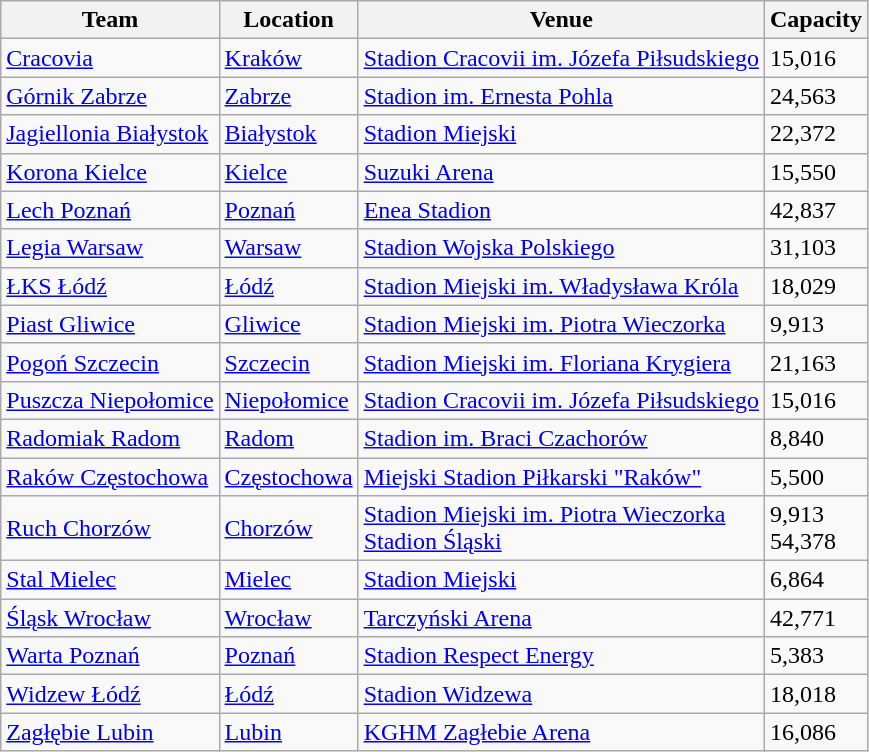<table class="wikitable sortable" style="text-align: left;">
<tr>
<th>Team</th>
<th>Location</th>
<th>Venue</th>
<th>Capacity</th>
</tr>
<tr>
<td><a href='#'>Cracovia</a></td>
<td><a href='#'>Kraków</a></td>
<td><a href='#'>Stadion Cracovii im. Józefa Piłsudskiego</a></td>
<td>15,016</td>
</tr>
<tr>
<td><a href='#'>Górnik Zabrze</a></td>
<td><a href='#'>Zabrze</a></td>
<td><a href='#'>Stadion im. Ernesta Pohla</a></td>
<td>24,563</td>
</tr>
<tr>
<td><a href='#'>Jagiellonia Białystok</a></td>
<td><a href='#'>Białystok</a></td>
<td><a href='#'>Stadion Miejski</a></td>
<td>22,372</td>
</tr>
<tr>
<td><a href='#'>Korona Kielce</a></td>
<td><a href='#'>Kielce</a></td>
<td><a href='#'>Suzuki Arena</a></td>
<td>15,550</td>
</tr>
<tr>
<td><a href='#'>Lech Poznań</a></td>
<td><a href='#'>Poznań</a></td>
<td><a href='#'>Enea Stadion</a></td>
<td>42,837</td>
</tr>
<tr>
<td><a href='#'>Legia Warsaw</a></td>
<td><a href='#'>Warsaw</a></td>
<td><a href='#'>Stadion Wojska Polskiego</a></td>
<td>31,103</td>
</tr>
<tr>
<td><a href='#'>ŁKS Łódź</a></td>
<td><a href='#'>Łódź</a></td>
<td><a href='#'>Stadion Miejski im. Władysława Króla</a></td>
<td>18,029</td>
</tr>
<tr>
<td><a href='#'>Piast Gliwice</a></td>
<td><a href='#'>Gliwice</a></td>
<td><a href='#'>Stadion Miejski im. Piotra Wieczorka</a></td>
<td>9,913</td>
</tr>
<tr>
<td><a href='#'>Pogoń Szczecin</a></td>
<td><a href='#'>Szczecin</a></td>
<td><a href='#'>Stadion Miejski im. Floriana Krygiera</a></td>
<td>21,163</td>
</tr>
<tr>
<td><a href='#'>Puszcza Niepołomice</a></td>
<td><a href='#'>Niepołomice</a></td>
<td><a href='#'>Stadion Cracovii im. Józefa Piłsudskiego</a></td>
<td>15,016</td>
</tr>
<tr>
<td><a href='#'>Radomiak Radom</a></td>
<td><a href='#'>Radom</a></td>
<td><a href='#'>Stadion im. Braci Czachorów</a></td>
<td>8,840</td>
</tr>
<tr>
<td><a href='#'>Raków Częstochowa</a></td>
<td><a href='#'>Częstochowa</a></td>
<td><a href='#'>Miejski Stadion Piłkarski "Raków"</a></td>
<td>5,500</td>
</tr>
<tr>
<td><a href='#'>Ruch Chorzów</a></td>
<td><a href='#'>Chorzów</a></td>
<td><a href='#'>Stadion Miejski im. Piotra Wieczorka</a><br><a href='#'>Stadion Śląski</a></td>
<td>9,913<br>54,378</td>
</tr>
<tr>
<td><a href='#'>Stal Mielec</a></td>
<td><a href='#'>Mielec</a></td>
<td><a href='#'>Stadion Miejski</a></td>
<td>6,864</td>
</tr>
<tr>
<td><a href='#'>Śląsk Wrocław</a></td>
<td><a href='#'>Wrocław</a></td>
<td><a href='#'>Tarczyński Arena</a></td>
<td>42,771</td>
</tr>
<tr>
<td><a href='#'>Warta Poznań</a></td>
<td><a href='#'>Poznań</a></td>
<td><a href='#'>Stadion Respect Energy</a></td>
<td>5,383</td>
</tr>
<tr>
<td><a href='#'>Widzew Łódź</a></td>
<td><a href='#'>Łódź</a></td>
<td><a href='#'>Stadion Widzewa</a></td>
<td>18,018</td>
</tr>
<tr>
<td><a href='#'>Zagłębie Lubin</a></td>
<td><a href='#'>Lubin</a></td>
<td><a href='#'>KGHM Zagłebie Arena</a></td>
<td>16,086</td>
</tr>
</table>
